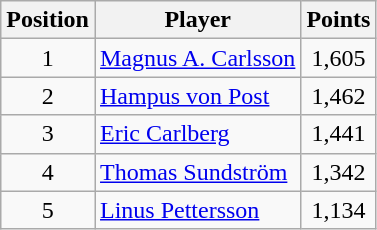<table class=wikitable>
<tr>
<th>Position</th>
<th>Player</th>
<th>Points</th>
</tr>
<tr>
<td align=center>1</td>
<td> <a href='#'>Magnus A. Carlsson</a></td>
<td align=center>1,605</td>
</tr>
<tr>
<td align=center>2</td>
<td> <a href='#'>Hampus von Post</a></td>
<td align=center>1,462</td>
</tr>
<tr>
<td align=center>3</td>
<td> <a href='#'>Eric Carlberg</a></td>
<td align=center>1,441</td>
</tr>
<tr>
<td align=center>4</td>
<td> <a href='#'>Thomas Sundström</a></td>
<td align=center>1,342</td>
</tr>
<tr>
<td align=center>5</td>
<td> <a href='#'>Linus Pettersson</a></td>
<td align=center>1,134</td>
</tr>
</table>
